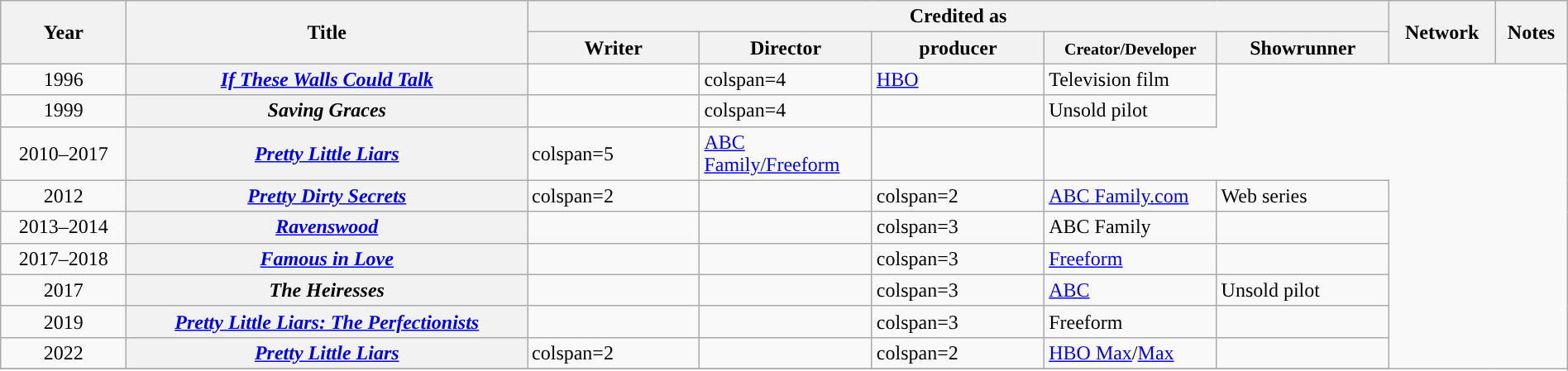<table class="wikitable plainrowheaders" style="margin-right:auto; margin-right:auto; width:100%;" style="text-align:center;">
<tr>
<th rowspan="2">Year</th>
<th rowspan="2">Title</th>
<th colspan="5">Credited as</th>
<th rowspan="2">Network</th>
<th rowspan="2">Notes</th>
</tr>
<tr>
<th width="11%">Writer</th>
<th width="11%">Director</th>
<th width="11%"> producer</th>
<th width="11%"><small>Creator/Developer</small></th>
<th width="11%">Showrunner</th>
</tr>
<tr>
<td style="text-align:center;">1996</td>
<th scope="row"><em><a href='#'>If These Walls Could Talk</a></em></th>
<td></td>
<td>colspan=4 </td>
<td><a href='#'>HBO</a></td>
<td>Television film</td>
</tr>
<tr>
<td style="text-align:center;">1999</td>
<th scope="row"><em>Saving Graces</em></th>
<td></td>
<td>colspan=4 </td>
<td></td>
<td>Unsold pilot</td>
</tr>
<tr>
<td style="text-align:center;">2010–2017</td>
<th scope="row"><em><a href='#'>Pretty Little Liars</a></em></th>
<td>colspan=5 </td>
<td><a href='#'>ABC Family/Freeform</a></td>
<td></td>
</tr>
<tr>
<td style="text-align:center;">2012</td>
<th scope="row"><em><a href='#'>Pretty Dirty Secrets</a></em></th>
<td>colspan=2 </td>
<td></td>
<td>colspan=2 </td>
<td><a href='#'>ABC Family.com</a></td>
<td>Web series</td>
</tr>
<tr>
<td style="text-align:center;">2013–2014</td>
<th scope="row"><em><a href='#'>Ravenswood</a></em></th>
<td></td>
<td></td>
<td>colspan=3 </td>
<td>ABC Family</td>
<td></td>
</tr>
<tr>
<td style="text-align:center;">2017–2018</td>
<th scope="row"><em><a href='#'>Famous in Love</a></em></th>
<td></td>
<td></td>
<td>colspan=3 </td>
<td><a href='#'>Freeform</a></td>
<td></td>
</tr>
<tr>
<td style="text-align:center;">2017</td>
<th scope="row"><em>The Heiresses</em></th>
<td></td>
<td></td>
<td>colspan=3 </td>
<td><a href='#'>ABC</a></td>
<td>Unsold pilot</td>
</tr>
<tr>
<td style="text-align:center;">2019</td>
<th scope="row"><em><a href='#'>Pretty Little Liars: The Perfectionists</a></em></th>
<td></td>
<td></td>
<td>colspan=3 </td>
<td>Freeform</td>
<td></td>
</tr>
<tr>
<td style="text-align:center;">2022</td>
<th scope="row"><em><a href='#'>Pretty Little Liars</a></em></th>
<td>colspan=2 </td>
<td></td>
<td>colspan=2 </td>
<td><a href='#'>HBO Max</a>/<a href='#'>Max</a></td>
<td></td>
</tr>
<tr>
</tr>
</table>
